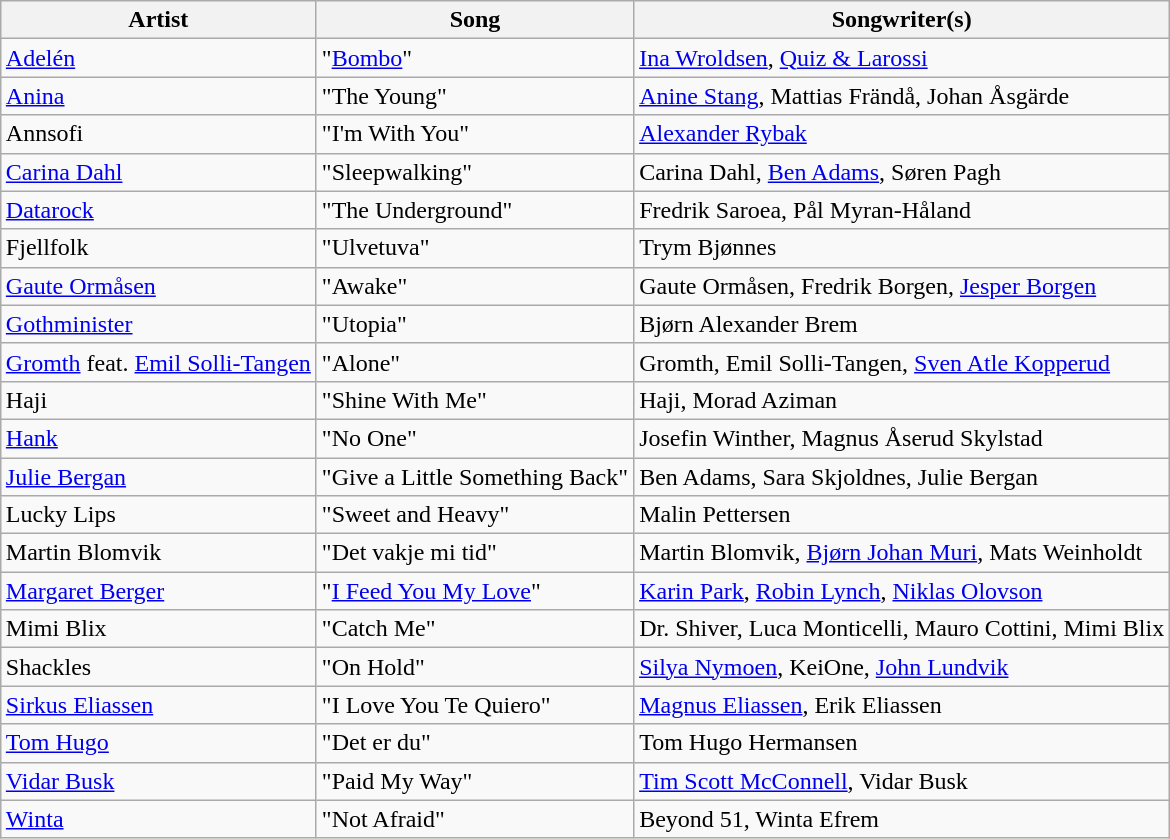<table class="sortable wikitable" style="margin: 1em auto 1em auto; text-align:left">
<tr>
<th>Artist</th>
<th>Song</th>
<th>Songwriter(s)</th>
</tr>
<tr>
<td><a href='#'>Adelén</a></td>
<td>"<a href='#'>Bombo</a>"</td>
<td><a href='#'>Ina Wroldsen</a>, <a href='#'>Quiz & Larossi</a></td>
</tr>
<tr>
<td><a href='#'>Anina</a></td>
<td>"The Young"</td>
<td><a href='#'>Anine Stang</a>, Mattias Frändå, Johan Åsgärde</td>
</tr>
<tr>
<td>Annsofi</td>
<td>"I'm With You"</td>
<td><a href='#'>Alexander Rybak</a></td>
</tr>
<tr>
<td><a href='#'>Carina Dahl</a></td>
<td>"Sleepwalking"</td>
<td>Carina Dahl, <a href='#'>Ben Adams</a>, Søren Pagh</td>
</tr>
<tr>
<td><a href='#'>Datarock</a></td>
<td>"The Underground"</td>
<td>Fredrik Saroea, Pål Myran-Håland</td>
</tr>
<tr>
<td>Fjellfolk</td>
<td>"Ulvetuva"</td>
<td>Trym Bjønnes</td>
</tr>
<tr>
<td><a href='#'>Gaute Ormåsen</a></td>
<td>"Awake"</td>
<td>Gaute Ormåsen, Fredrik Borgen, <a href='#'>Jesper Borgen</a></td>
</tr>
<tr>
<td><a href='#'>Gothminister</a></td>
<td>"Utopia"</td>
<td>Bjørn Alexander Brem</td>
</tr>
<tr>
<td><a href='#'>Gromth</a> feat. <a href='#'>Emil Solli-Tangen</a></td>
<td>"Alone"</td>
<td>Gromth, Emil Solli-Tangen, <a href='#'>Sven Atle Kopperud</a></td>
</tr>
<tr>
<td>Haji</td>
<td>"Shine With Me"</td>
<td>Haji, Morad Aziman</td>
</tr>
<tr>
<td><a href='#'>Hank</a></td>
<td>"No One"</td>
<td>Josefin Winther, Magnus Åserud Skylstad</td>
</tr>
<tr>
<td><a href='#'>Julie Bergan</a></td>
<td>"Give a Little Something Back"</td>
<td>Ben Adams, Sara Skjoldnes, Julie Bergan</td>
</tr>
<tr>
<td>Lucky Lips</td>
<td>"Sweet and Heavy"</td>
<td>Malin Pettersen</td>
</tr>
<tr>
<td>Martin Blomvik</td>
<td>"Det vakje mi tid"</td>
<td>Martin Blomvik, <a href='#'>Bjørn Johan Muri</a>, Mats Weinholdt</td>
</tr>
<tr>
<td><a href='#'>Margaret Berger</a></td>
<td>"<a href='#'>I Feed You My Love</a>"</td>
<td><a href='#'>Karin Park</a>, <a href='#'>Robin Lynch</a>, <a href='#'>Niklas Olovson</a></td>
</tr>
<tr>
<td>Mimi Blix</td>
<td>"Catch Me"</td>
<td>Dr. Shiver, Luca Monticelli, Mauro Cottini, Mimi Blix</td>
</tr>
<tr>
<td>Shackles</td>
<td>"On Hold"</td>
<td><a href='#'>Silya Nymoen</a>, KeiOne, <a href='#'>John Lundvik</a></td>
</tr>
<tr>
<td><a href='#'>Sirkus Eliassen</a></td>
<td>"I Love You Te Quiero"</td>
<td><a href='#'>Magnus Eliassen</a>, Erik Eliassen</td>
</tr>
<tr>
<td><a href='#'>Tom Hugo</a></td>
<td>"Det er du"</td>
<td>Tom Hugo Hermansen</td>
</tr>
<tr>
<td><a href='#'>Vidar Busk</a></td>
<td>"Paid My Way"</td>
<td><a href='#'>Tim Scott McConnell</a>, Vidar Busk</td>
</tr>
<tr>
<td><a href='#'>Winta</a></td>
<td>"Not Afraid"</td>
<td>Beyond 51, Winta Efrem</td>
</tr>
</table>
